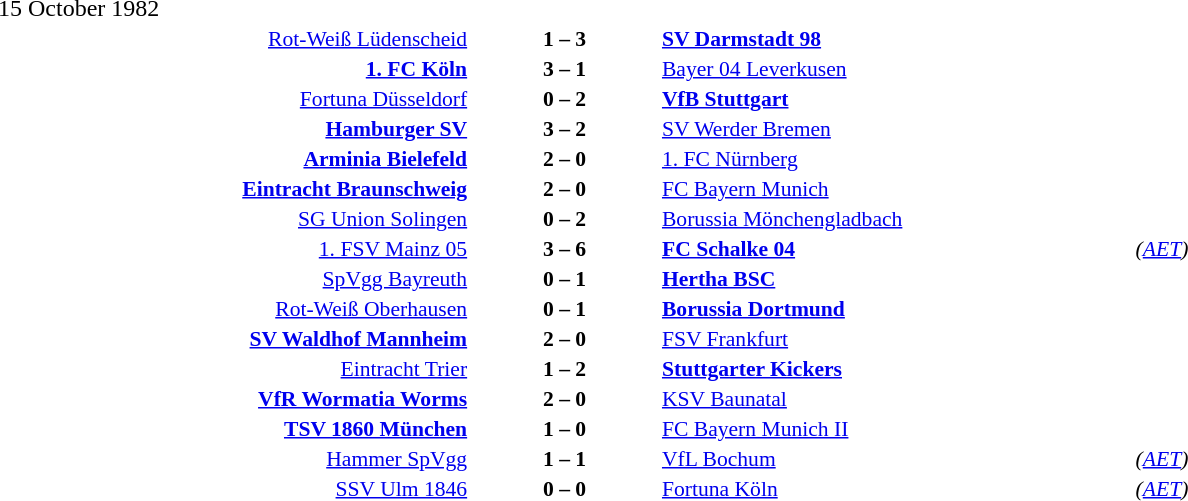<table width=100% cellspacing=1>
<tr>
<th width=25%></th>
<th width=10%></th>
<th width=25%></th>
<th></th>
</tr>
<tr>
<td>15 October 1982</td>
</tr>
<tr style=font-size:90%>
<td align=right><a href='#'>Rot-Weiß Lüdenscheid</a></td>
<td align=center><strong>1 – 3</strong></td>
<td><strong><a href='#'>SV Darmstadt 98</a></strong></td>
</tr>
<tr style=font-size:90%>
<td align=right><strong><a href='#'>1. FC Köln</a></strong></td>
<td align=center><strong>3 – 1</strong></td>
<td><a href='#'>Bayer 04 Leverkusen</a></td>
</tr>
<tr style=font-size:90%>
<td align=right><a href='#'>Fortuna Düsseldorf</a></td>
<td align=center><strong>0 – 2</strong></td>
<td><strong><a href='#'>VfB Stuttgart</a></strong></td>
</tr>
<tr style=font-size:90%>
<td align=right><strong><a href='#'>Hamburger SV</a></strong></td>
<td align=center><strong>3 – 2</strong></td>
<td><a href='#'>SV Werder Bremen</a></td>
</tr>
<tr style=font-size:90%>
<td align=right><strong><a href='#'>Arminia Bielefeld</a></strong></td>
<td align=center><strong>2 – 0</strong></td>
<td><a href='#'>1. FC Nürnberg</a></td>
</tr>
<tr style=font-size:90%>
<td align=right><strong><a href='#'>Eintracht Braunschweig</a></strong></td>
<td align=center><strong>2 – 0</strong></td>
<td><a href='#'>FC Bayern Munich</a></td>
</tr>
<tr style=font-size:90%>
<td align=right><a href='#'>SG Union Solingen</a></td>
<td align=center><strong>0 – 2</strong></td>
<td><a href='#'>Borussia Mönchengladbach</a></td>
</tr>
<tr style=font-size:90%>
<td align=right><a href='#'>1. FSV Mainz 05</a></td>
<td align=center><strong>3 – 6</strong></td>
<td><strong><a href='#'>FC Schalke 04</a></strong></td>
<td><em>(<a href='#'>AET</a>)</em></td>
</tr>
<tr style=font-size:90%>
<td align=right><a href='#'>SpVgg Bayreuth</a></td>
<td align=center><strong>0 – 1</strong></td>
<td><strong><a href='#'>Hertha BSC</a></strong></td>
</tr>
<tr style=font-size:90%>
<td align=right><a href='#'>Rot-Weiß Oberhausen</a></td>
<td align=center><strong>0 – 1</strong></td>
<td><strong><a href='#'>Borussia Dortmund</a></strong></td>
</tr>
<tr style=font-size:90%>
<td align=right><strong><a href='#'>SV Waldhof Mannheim</a></strong></td>
<td align=center><strong>2 – 0</strong></td>
<td><a href='#'>FSV Frankfurt</a></td>
</tr>
<tr style=font-size:90%>
<td align=right><a href='#'>Eintracht Trier</a></td>
<td align=center><strong>1 – 2</strong></td>
<td><strong><a href='#'>Stuttgarter Kickers</a></strong></td>
</tr>
<tr style=font-size:90%>
<td align=right><strong><a href='#'>VfR Wormatia Worms</a></strong></td>
<td align=center><strong>2 – 0</strong></td>
<td><a href='#'>KSV Baunatal</a></td>
</tr>
<tr style=font-size:90%>
<td align=right><strong><a href='#'>TSV 1860 München</a></strong></td>
<td align=center><strong>1 – 0</strong></td>
<td><a href='#'>FC Bayern Munich II</a></td>
</tr>
<tr style=font-size:90%>
<td align=right><a href='#'>Hammer SpVgg</a></td>
<td align=center><strong>1 – 1</strong></td>
<td><a href='#'>VfL Bochum</a></td>
<td><em>(<a href='#'>AET</a>)</em></td>
</tr>
<tr style=font-size:90%>
<td align=right><a href='#'>SSV Ulm 1846</a></td>
<td align=center><strong>0 – 0</strong></td>
<td><a href='#'>Fortuna Köln</a></td>
<td><em>(<a href='#'>AET</a>)</em></td>
</tr>
</table>
